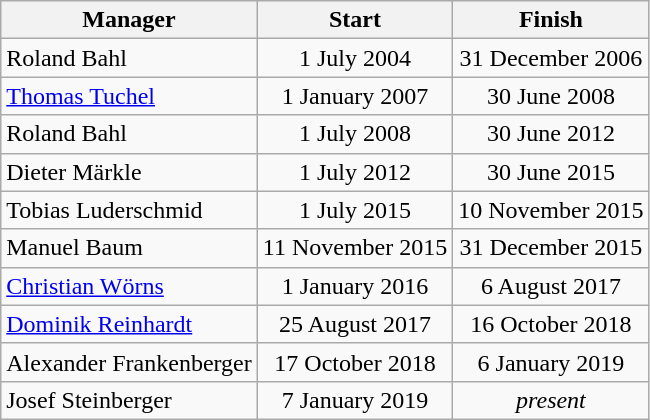<table class="wikitable">
<tr>
<th>Manager</th>
<th>Start</th>
<th>Finish</th>
</tr>
<tr align="center">
<td align="left">Roland Bahl</td>
<td>1 July 2004</td>
<td>31 December 2006</td>
</tr>
<tr align="center">
<td align="left"><a href='#'>Thomas Tuchel</a></td>
<td>1 January 2007</td>
<td>30 June 2008</td>
</tr>
<tr align="center">
<td align="left">Roland Bahl</td>
<td>1 July 2008</td>
<td>30 June 2012</td>
</tr>
<tr align="center">
<td align="left">Dieter Märkle</td>
<td>1 July 2012</td>
<td>30 June 2015</td>
</tr>
<tr align="center">
<td align="left">Tobias Luderschmid</td>
<td>1 July 2015</td>
<td>10 November 2015</td>
</tr>
<tr align="center">
<td align="left">Manuel Baum</td>
<td>11 November 2015</td>
<td>31 December 2015</td>
</tr>
<tr align="center">
<td align="left"><a href='#'>Christian Wörns</a></td>
<td>1 January 2016</td>
<td>6 August 2017</td>
</tr>
<tr align="center">
<td align="left"><a href='#'>Dominik Reinhardt</a></td>
<td>25 August 2017</td>
<td>16 October 2018</td>
</tr>
<tr align="center">
<td align="left">Alexander Frankenberger</td>
<td>17 October 2018</td>
<td>6 January 2019</td>
</tr>
<tr align="center">
<td align="left">Josef Steinberger</td>
<td>7 January 2019</td>
<td><em>present</em></td>
</tr>
</table>
